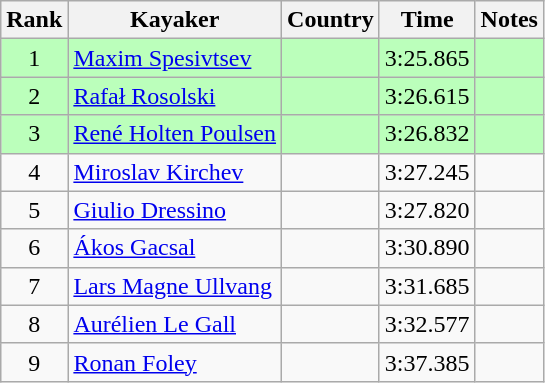<table class="wikitable" style="text-align:center">
<tr>
<th>Rank</th>
<th>Kayaker</th>
<th>Country</th>
<th>Time</th>
<th>Notes</th>
</tr>
<tr bgcolor=bbffbb>
<td>1</td>
<td align=left><a href='#'>Maxim Spesivtsev</a></td>
<td align=left></td>
<td>3:25.865</td>
<td></td>
</tr>
<tr bgcolor=bbffbb>
<td>2</td>
<td align=left><a href='#'>Rafał Rosolski</a></td>
<td align=left></td>
<td>3:26.615</td>
<td></td>
</tr>
<tr bgcolor=bbffbb>
<td>3</td>
<td align=left><a href='#'>René Holten Poulsen</a></td>
<td align=left></td>
<td>3:26.832</td>
<td></td>
</tr>
<tr>
<td>4</td>
<td align=left><a href='#'>Miroslav Kirchev</a></td>
<td align=left></td>
<td>3:27.245</td>
<td></td>
</tr>
<tr>
<td>5</td>
<td align=left><a href='#'>Giulio Dressino</a></td>
<td align=left></td>
<td>3:27.820</td>
<td></td>
</tr>
<tr>
<td>6</td>
<td align=left><a href='#'>Ákos Gacsal</a></td>
<td align=left></td>
<td>3:30.890</td>
<td></td>
</tr>
<tr>
<td>7</td>
<td align=left><a href='#'>Lars Magne Ullvang</a></td>
<td align=left></td>
<td>3:31.685</td>
<td></td>
</tr>
<tr>
<td>8</td>
<td align=left><a href='#'>Aurélien Le Gall</a></td>
<td align=left></td>
<td>3:32.577</td>
<td></td>
</tr>
<tr>
<td>9</td>
<td align=left><a href='#'>Ronan Foley</a></td>
<td align=left></td>
<td>3:37.385</td>
<td></td>
</tr>
</table>
